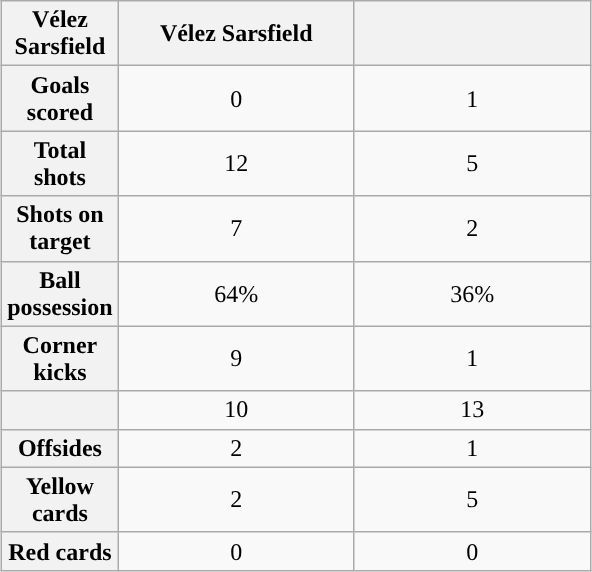<table class="wikitable" style="text-align: center; margin: 0 auto;">
<tr>
<th scope="col" style="width:70px">Vélez Sarsfield</th>
<th scope="col" style="width:150px">Vélez Sarsfield</th>
<th scope="col" style="width:150px"></th>
</tr>
<tr>
<th scope=row>Goals scored</th>
<td>0</td>
<td>1</td>
</tr>
<tr>
<th scope=row>Total shots</th>
<td>12</td>
<td>5</td>
</tr>
<tr>
<th scope=row>Shots on target</th>
<td>7</td>
<td>2</td>
</tr>
<tr>
<th scope=row>Ball possession</th>
<td>64%</td>
<td>36%</td>
</tr>
<tr>
<th scope=row>Corner kicks</th>
<td>9</td>
<td>1</td>
</tr>
<tr>
<th scope=row></th>
<td>10</td>
<td>13</td>
</tr>
<tr>
<th scope=row>Offsides</th>
<td>2</td>
<td>1</td>
</tr>
<tr>
<th scope=row>Yellow cards</th>
<td>2</td>
<td>5</td>
</tr>
<tr>
<th scope=row>Red cards</th>
<td>0</td>
<td>0</td>
</tr>
</table>
